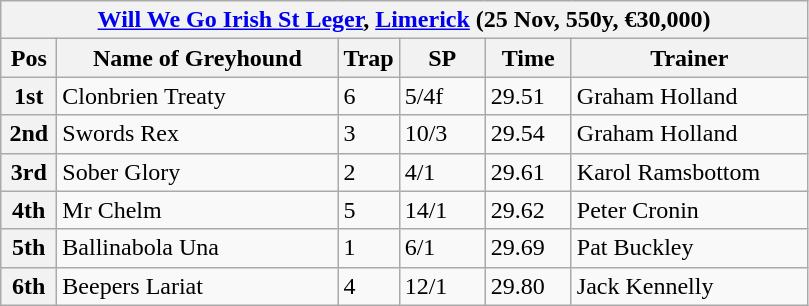<table class="wikitable">
<tr>
<th colspan="6"><a href='#'>Will We Go Irish St Leger</a>, <a href='#'>Limerick</a> (25 Nov, 550y, €30,000)</th>
</tr>
<tr>
<th width=30>Pos</th>
<th width=180>Name of Greyhound</th>
<th width=30>Trap</th>
<th width=50>SP</th>
<th width=50>Time</th>
<th width=150>Trainer</th>
</tr>
<tr>
<th>1st</th>
<td>Clonbrien Treaty</td>
<td>6</td>
<td>5/4f</td>
<td>29.51</td>
<td>Graham Holland</td>
</tr>
<tr>
<th>2nd</th>
<td>Swords Rex</td>
<td>3</td>
<td>10/3</td>
<td>29.54</td>
<td>Graham Holland</td>
</tr>
<tr>
<th>3rd</th>
<td>Sober Glory</td>
<td>2</td>
<td>4/1</td>
<td>29.61</td>
<td>Karol Ramsbottom</td>
</tr>
<tr>
<th>4th</th>
<td>Mr Chelm</td>
<td>5</td>
<td>14/1</td>
<td>29.62</td>
<td>Peter Cronin</td>
</tr>
<tr>
<th>5th</th>
<td>Ballinabola Una</td>
<td>1</td>
<td>6/1</td>
<td>29.69</td>
<td>Pat Buckley</td>
</tr>
<tr>
<th>6th</th>
<td>Beepers Lariat</td>
<td>4</td>
<td>12/1</td>
<td>29.80</td>
<td>Jack Kennelly</td>
</tr>
</table>
